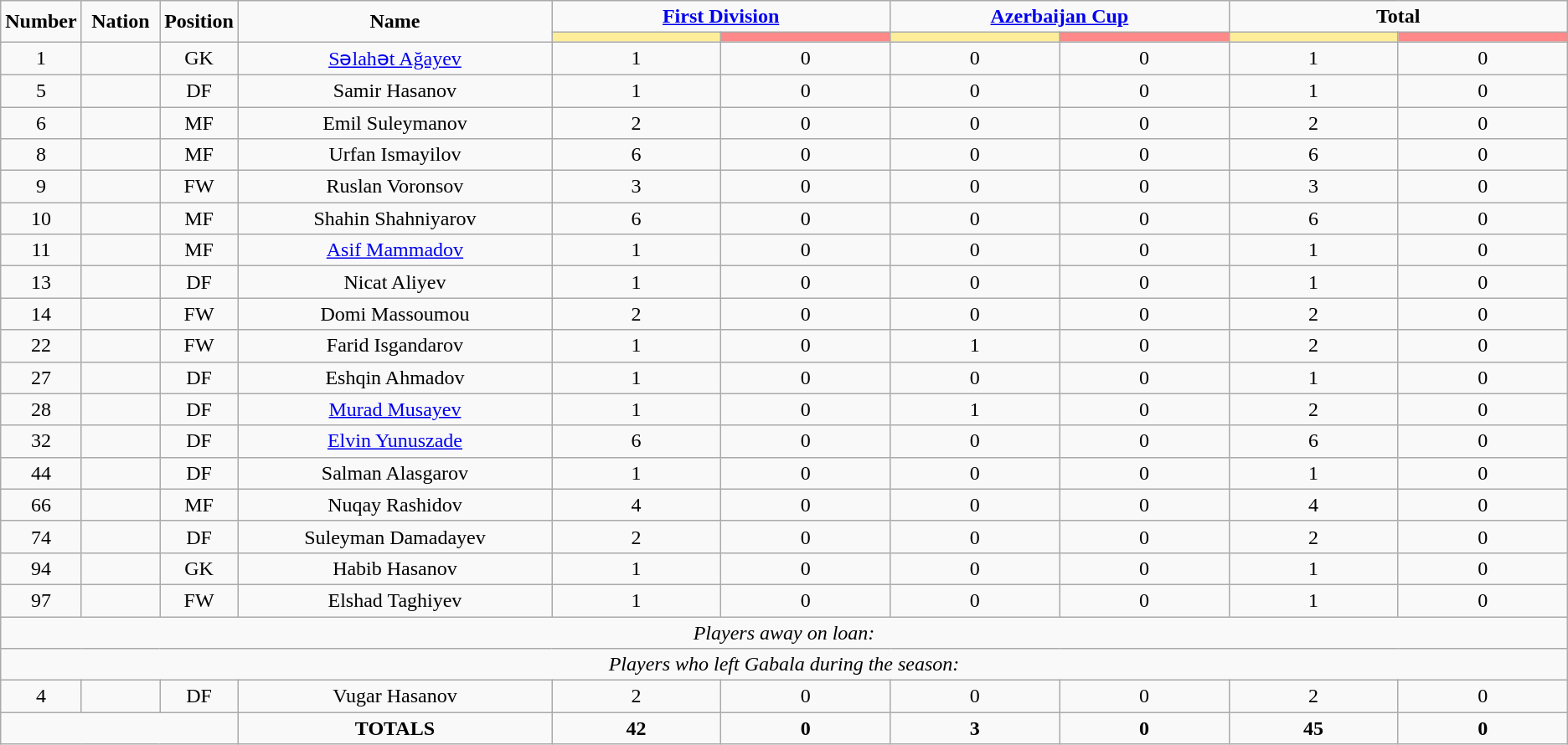<table class="wikitable" style="text-align:center;">
<tr>
<td rowspan="2"  style="width:5%; text-align:center;"><strong>Number</strong></td>
<td rowspan="2"  style="width:5%; text-align:center;"><strong>Nation</strong></td>
<td rowspan="2"  style="width:5%; text-align:center;"><strong>Position</strong></td>
<td rowspan="2"  style="width:20%; text-align:center;"><strong>Name</strong></td>
<td colspan="2" style="text-align:center;"><strong><a href='#'>First Division</a></strong></td>
<td colspan="2" style="text-align:center;"><strong><a href='#'>Azerbaijan Cup</a></strong></td>
<td colspan="2" style="text-align:center;"><strong>Total</strong></td>
</tr>
<tr>
<th style="width:60px; background:#fe9;"></th>
<th style="width:60px; background:#ff8888;"></th>
<th style="width:60px; background:#fe9;"></th>
<th style="width:60px; background:#ff8888;"></th>
<th style="width:60px; background:#fe9;"></th>
<th style="width:60px; background:#ff8888;"></th>
</tr>
<tr>
<td>1</td>
<td></td>
<td>GK</td>
<td><a href='#'>Səlahət Ağayev</a></td>
<td>1</td>
<td>0</td>
<td>0</td>
<td>0</td>
<td>1</td>
<td>0</td>
</tr>
<tr>
<td>5</td>
<td></td>
<td>DF</td>
<td>Samir Hasanov</td>
<td>1</td>
<td>0</td>
<td>0</td>
<td>0</td>
<td>1</td>
<td>0</td>
</tr>
<tr>
<td>6</td>
<td></td>
<td>MF</td>
<td>Emil Suleymanov</td>
<td>2</td>
<td>0</td>
<td>0</td>
<td>0</td>
<td>2</td>
<td>0</td>
</tr>
<tr>
<td>8</td>
<td></td>
<td>MF</td>
<td>Urfan Ismayilov</td>
<td>6</td>
<td>0</td>
<td>0</td>
<td>0</td>
<td>6</td>
<td>0</td>
</tr>
<tr>
<td>9</td>
<td></td>
<td>FW</td>
<td>Ruslan Voronsov</td>
<td>3</td>
<td>0</td>
<td>0</td>
<td>0</td>
<td>3</td>
<td>0</td>
</tr>
<tr>
<td>10</td>
<td></td>
<td>MF</td>
<td>Shahin Shahniyarov</td>
<td>6</td>
<td>0</td>
<td>0</td>
<td>0</td>
<td>6</td>
<td>0</td>
</tr>
<tr>
<td>11</td>
<td></td>
<td>MF</td>
<td><a href='#'>Asif Mammadov</a></td>
<td>1</td>
<td>0</td>
<td>0</td>
<td>0</td>
<td>1</td>
<td>0</td>
</tr>
<tr>
<td>13</td>
<td></td>
<td>DF</td>
<td>Nicat Aliyev</td>
<td>1</td>
<td>0</td>
<td>0</td>
<td>0</td>
<td>1</td>
<td>0</td>
</tr>
<tr>
<td>14</td>
<td></td>
<td>FW</td>
<td>Domi Massoumou</td>
<td>2</td>
<td>0</td>
<td>0</td>
<td>0</td>
<td>2</td>
<td>0</td>
</tr>
<tr>
<td>22</td>
<td></td>
<td>FW</td>
<td>Farid Isgandarov</td>
<td>1</td>
<td>0</td>
<td>1</td>
<td>0</td>
<td>2</td>
<td>0</td>
</tr>
<tr>
<td>27</td>
<td></td>
<td>DF</td>
<td>Eshqin Ahmadov</td>
<td>1</td>
<td>0</td>
<td>0</td>
<td>0</td>
<td>1</td>
<td>0</td>
</tr>
<tr>
<td>28</td>
<td></td>
<td>DF</td>
<td><a href='#'>Murad Musayev</a></td>
<td>1</td>
<td>0</td>
<td>1</td>
<td>0</td>
<td>2</td>
<td>0</td>
</tr>
<tr>
<td>32</td>
<td></td>
<td>DF</td>
<td><a href='#'>Elvin Yunuszade</a></td>
<td>6</td>
<td>0</td>
<td>0</td>
<td>0</td>
<td>6</td>
<td>0</td>
</tr>
<tr>
<td>44</td>
<td></td>
<td>DF</td>
<td>Salman Alasgarov</td>
<td>1</td>
<td>0</td>
<td>0</td>
<td>0</td>
<td>1</td>
<td>0</td>
</tr>
<tr>
<td>66</td>
<td></td>
<td>MF</td>
<td>Nuqay Rashidov</td>
<td>4</td>
<td>0</td>
<td>0</td>
<td>0</td>
<td>4</td>
<td>0</td>
</tr>
<tr>
<td>74</td>
<td></td>
<td>DF</td>
<td>Suleyman Damadayev</td>
<td>2</td>
<td>0</td>
<td>0</td>
<td>0</td>
<td>2</td>
<td>0</td>
</tr>
<tr>
<td>94</td>
<td></td>
<td>GK</td>
<td>Habib Hasanov</td>
<td>1</td>
<td>0</td>
<td>0</td>
<td>0</td>
<td>1</td>
<td>0</td>
</tr>
<tr>
<td>97</td>
<td></td>
<td>FW</td>
<td>Elshad Taghiyev</td>
<td>1</td>
<td>0</td>
<td>0</td>
<td>0</td>
<td>1</td>
<td>0</td>
</tr>
<tr>
<td colspan="16"><em>Players away on loan:</em></td>
</tr>
<tr>
<td colspan="16"><em>Players who left Gabala during the season:</em></td>
</tr>
<tr>
<td>4</td>
<td></td>
<td>DF</td>
<td>Vugar Hasanov</td>
<td>2</td>
<td>0</td>
<td>0</td>
<td>0</td>
<td>2</td>
<td>0</td>
</tr>
<tr>
<td colspan="3"></td>
<td><strong>TOTALS</strong></td>
<td><strong>42</strong></td>
<td><strong>0</strong></td>
<td><strong>3</strong></td>
<td><strong>0</strong></td>
<td><strong>45</strong></td>
<td><strong>0</strong></td>
</tr>
</table>
